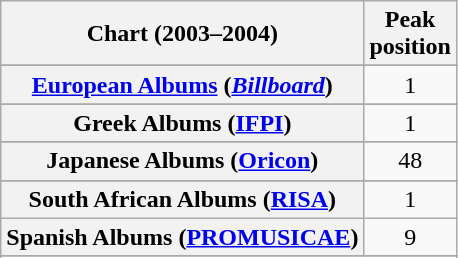<table class="wikitable sortable plainrowheaders" style="text-align:center">
<tr>
<th>Chart (2003–2004)</th>
<th>Peak<br>position</th>
</tr>
<tr>
</tr>
<tr>
</tr>
<tr>
</tr>
<tr>
</tr>
<tr>
</tr>
<tr>
</tr>
<tr>
</tr>
<tr>
<th scope="row"><a href='#'>European Albums</a> (<em><a href='#'>Billboard</a></em>)</th>
<td align="center">1</td>
</tr>
<tr>
</tr>
<tr>
</tr>
<tr>
</tr>
<tr>
<th scope="row">Greek Albums (<a href='#'>IFPI</a>)</th>
<td align="center">1</td>
</tr>
<tr>
</tr>
<tr>
</tr>
<tr>
</tr>
<tr>
<th scope="row">Japanese Albums (<a href='#'>Oricon</a>)</th>
<td>48</td>
</tr>
<tr>
</tr>
<tr>
</tr>
<tr>
</tr>
<tr>
</tr>
<tr>
</tr>
<tr>
<th scope="row">South African Albums (<a href='#'>RISA</a>)</th>
<td>1</td>
</tr>
<tr>
<th scope="row">Spanish Albums (<a href='#'>PROMUSICAE</a>)</th>
<td align="center">9</td>
</tr>
<tr>
</tr>
<tr>
</tr>
<tr>
</tr>
<tr>
</tr>
</table>
